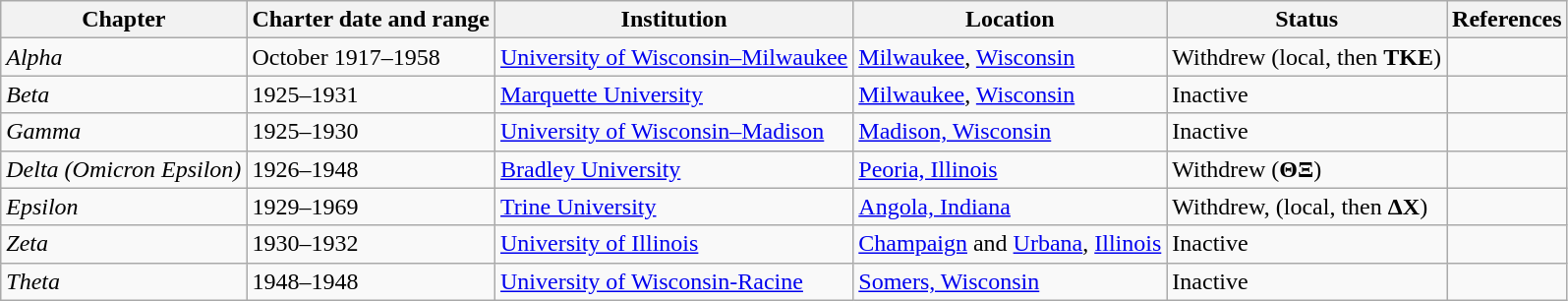<table class="wikitable sortable">
<tr>
<th>Chapter</th>
<th>Charter date and range</th>
<th>Institution</th>
<th>Location</th>
<th>Status</th>
<th>References</th>
</tr>
<tr>
<td><em>Alpha</em></td>
<td>October 1917–1958</td>
<td><a href='#'>University of Wisconsin–Milwaukee</a></td>
<td><a href='#'>Milwaukee</a>, <a href='#'>Wisconsin</a></td>
<td>Withdrew (local, then <strong>ΤΚΕ</strong>)</td>
<td></td>
</tr>
<tr>
<td><em>Beta</em></td>
<td>1925–1931</td>
<td><a href='#'>Marquette University</a></td>
<td><a href='#'>Milwaukee</a>, <a href='#'>Wisconsin</a></td>
<td>Inactive</td>
<td></td>
</tr>
<tr>
<td><em>Gamma</em></td>
<td>1925–1930</td>
<td><a href='#'>University of Wisconsin–Madison</a></td>
<td><a href='#'>Madison, Wisconsin</a></td>
<td>Inactive</td>
<td></td>
</tr>
<tr>
<td><em>Delta (Omicron Epsilon)</em></td>
<td>1926–1948</td>
<td><a href='#'>Bradley University</a></td>
<td><a href='#'>Peoria, Illinois</a></td>
<td>Withdrew (<strong>ΘΞ</strong>)</td>
<td></td>
</tr>
<tr>
<td><em>Epsilon</em></td>
<td>1929–1969</td>
<td><a href='#'>Trine University</a></td>
<td><a href='#'>Angola, Indiana</a></td>
<td>Withdrew, (local, then <strong>ΔΧ</strong>)</td>
<td></td>
</tr>
<tr>
<td><em>Zeta</em></td>
<td>1930–1932</td>
<td><a href='#'>University of Illinois</a></td>
<td><a href='#'>Champaign</a> and <a href='#'>Urbana</a>, <a href='#'>Illinois</a></td>
<td>Inactive</td>
<td></td>
</tr>
<tr>
<td><em>Theta</em></td>
<td>1948–1948</td>
<td><a href='#'>University of Wisconsin-Racine</a></td>
<td><a href='#'>Somers, Wisconsin</a></td>
<td>Inactive</td>
<td></td>
</tr>
</table>
